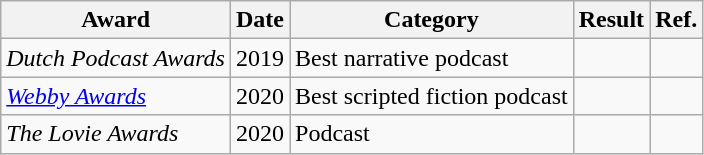<table class="wikitable sortable">
<tr>
<th>Award</th>
<th>Date</th>
<th>Category</th>
<th>Result</th>
<th>Ref.</th>
</tr>
<tr>
<td><em>Dutch Podcast Awards</em></td>
<td>2019</td>
<td>Best narrative podcast</td>
<td></td>
<td></td>
</tr>
<tr>
<td><em><a href='#'>Webby Awards</a></em></td>
<td>2020</td>
<td>Best scripted fiction podcast</td>
<td></td>
<td></td>
</tr>
<tr>
<td><em>The Lovie Awards</em></td>
<td>2020</td>
<td>Podcast</td>
<td></td>
<td></td>
</tr>
</table>
